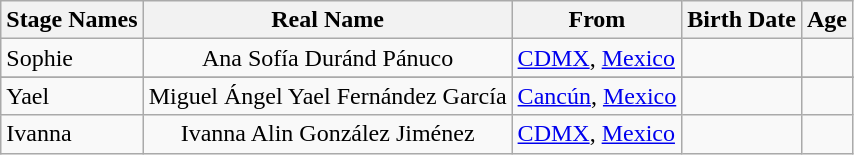<table class="wikitable">
<tr>
<th>Stage Names</th>
<th>Real Name</th>
<th>From</th>
<th>Birth Date</th>
<th>Age</th>
</tr>
<tr>
<td>Sophie</td>
<td style="text-align: center;">Ana Sofía Duránd Pánuco</td>
<td><a href='#'>CDMX</a>, <a href='#'>Mexico</a></td>
<td></td>
<td></td>
</tr>
<tr>
</tr>
<tr>
<td>Yael</td>
<td style="text-align: center;">Miguel Ángel Yael Fernández García</td>
<td><a href='#'>Cancún</a>, <a href='#'>Mexico</a></td>
<td></td>
<td></td>
</tr>
<tr>
<td>Ivanna</td>
<td style="text-align: center;">Ivanna Alin González Jiménez</td>
<td><a href='#'>CDMX</a>, <a href='#'>Mexico</a></td>
<td></td>
<td></td>
</tr>
</table>
